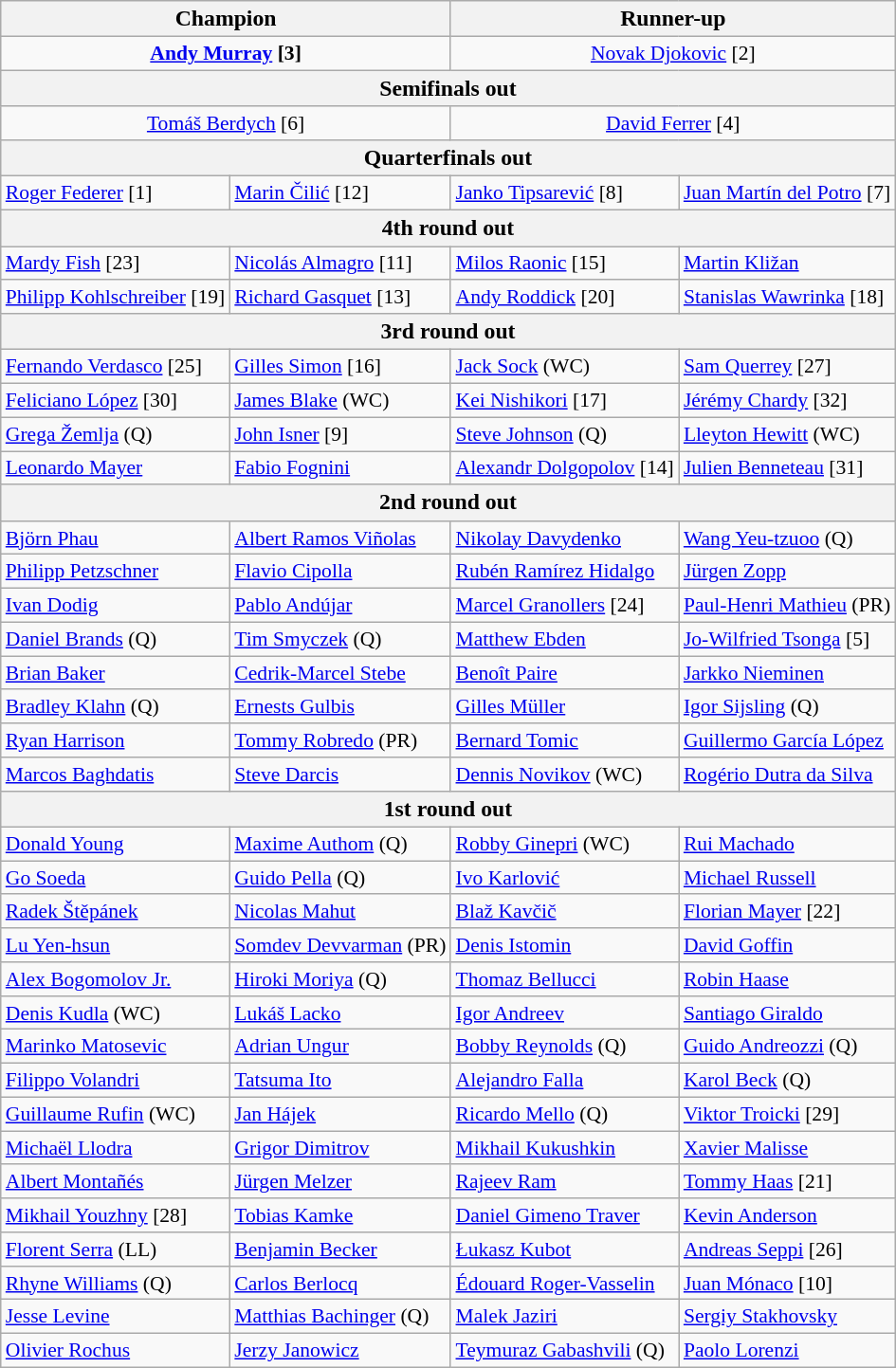<table class="wikitable collapsible collapsed" style="font-size:90%">
<tr style="font-size:110%">
<th colspan="2"><strong>Champion</strong></th>
<th colspan="2">Runner-up</th>
</tr>
<tr style="text-align:center;">
<td colspan="2"> <strong><a href='#'>Andy Murray</a> [3]</strong></td>
<td colspan="2"> <a href='#'>Novak Djokovic</a> [2]</td>
</tr>
<tr style="font-size:110%">
<th colspan="4">Semifinals out</th>
</tr>
<tr style="text-align:center;">
<td colspan="2"> <a href='#'>Tomáš Berdych</a> [6]</td>
<td colspan="2"> <a href='#'>David Ferrer</a> [4]</td>
</tr>
<tr style="font-size:110%">
<th colspan="4">Quarterfinals out</th>
</tr>
<tr>
<td> <a href='#'>Roger Federer</a> [1]</td>
<td> <a href='#'>Marin Čilić</a> [12]</td>
<td> <a href='#'>Janko Tipsarević</a> [8]</td>
<td> <a href='#'>Juan Martín del Potro</a> [7]</td>
</tr>
<tr style="font-size:110%">
<th colspan="4">4th round out</th>
</tr>
<tr>
<td> <a href='#'>Mardy Fish</a> [23]</td>
<td> <a href='#'>Nicolás Almagro</a> [11]</td>
<td> <a href='#'>Milos Raonic</a> [15]</td>
<td> <a href='#'>Martin Kližan</a></td>
</tr>
<tr>
<td> <a href='#'>Philipp Kohlschreiber</a> [19]</td>
<td> <a href='#'>Richard Gasquet</a> [13]</td>
<td> <a href='#'>Andy Roddick</a> [20]</td>
<td> <a href='#'>Stanislas Wawrinka</a> [18]</td>
</tr>
<tr style="font-size:110%">
<th colspan="4">3rd round out</th>
</tr>
<tr>
<td> <a href='#'>Fernando Verdasco</a> [25]</td>
<td> <a href='#'>Gilles Simon</a> [16]</td>
<td> <a href='#'>Jack Sock</a> (WC)</td>
<td> <a href='#'>Sam Querrey</a> [27]</td>
</tr>
<tr>
<td> <a href='#'>Feliciano López</a> [30]</td>
<td> <a href='#'>James Blake</a> (WC)</td>
<td> <a href='#'>Kei Nishikori</a> [17]</td>
<td> <a href='#'>Jérémy Chardy</a> [32]</td>
</tr>
<tr>
<td> <a href='#'>Grega Žemlja</a> (Q)</td>
<td> <a href='#'>John Isner</a> [9]</td>
<td> <a href='#'>Steve Johnson</a> (Q)</td>
<td> <a href='#'>Lleyton Hewitt</a> (WC)</td>
</tr>
<tr>
<td> <a href='#'>Leonardo Mayer</a></td>
<td> <a href='#'>Fabio Fognini</a></td>
<td> <a href='#'>Alexandr Dolgopolov</a> [14]</td>
<td> <a href='#'>Julien Benneteau</a> [31]</td>
</tr>
<tr style="font-size:110%">
<th colspan="4">2nd round out</th>
</tr>
<tr>
<td> <a href='#'>Björn Phau</a></td>
<td> <a href='#'>Albert Ramos Viñolas</a></td>
<td> <a href='#'>Nikolay Davydenko</a></td>
<td> <a href='#'>Wang Yeu-tzuoo</a> (Q)</td>
</tr>
<tr>
<td> <a href='#'>Philipp Petzschner</a></td>
<td> <a href='#'>Flavio Cipolla</a></td>
<td> <a href='#'>Rubén Ramírez Hidalgo</a></td>
<td> <a href='#'>Jürgen Zopp</a></td>
</tr>
<tr>
<td> <a href='#'>Ivan Dodig</a></td>
<td> <a href='#'>Pablo Andújar</a></td>
<td> <a href='#'>Marcel Granollers</a> [24]</td>
<td> <a href='#'>Paul-Henri Mathieu</a> (PR)</td>
</tr>
<tr>
<td> <a href='#'>Daniel Brands</a> (Q)</td>
<td> <a href='#'>Tim Smyczek</a> (Q)</td>
<td> <a href='#'>Matthew Ebden</a></td>
<td> <a href='#'>Jo-Wilfried Tsonga</a> [5]</td>
</tr>
<tr>
<td> <a href='#'>Brian Baker</a></td>
<td> <a href='#'>Cedrik-Marcel Stebe</a></td>
<td> <a href='#'>Benoît Paire</a></td>
<td> <a href='#'>Jarkko Nieminen</a></td>
</tr>
<tr>
<td> <a href='#'>Bradley Klahn</a> (Q)</td>
<td> <a href='#'>Ernests Gulbis</a></td>
<td> <a href='#'>Gilles Müller</a></td>
<td> <a href='#'>Igor Sijsling</a> (Q)</td>
</tr>
<tr>
<td> <a href='#'>Ryan Harrison</a></td>
<td> <a href='#'>Tommy Robredo</a> (PR)</td>
<td> <a href='#'>Bernard Tomic</a></td>
<td> <a href='#'>Guillermo García López</a></td>
</tr>
<tr>
<td> <a href='#'>Marcos Baghdatis</a></td>
<td> <a href='#'>Steve Darcis</a></td>
<td> <a href='#'>Dennis Novikov</a> (WC)</td>
<td> <a href='#'>Rogério Dutra da Silva</a></td>
</tr>
<tr style="font-size:110%">
<th colspan="4">1st round out</th>
</tr>
<tr>
<td> <a href='#'>Donald Young</a></td>
<td> <a href='#'>Maxime Authom</a> (Q)</td>
<td> <a href='#'>Robby Ginepri</a> (WC)</td>
<td> <a href='#'>Rui Machado</a></td>
</tr>
<tr>
<td> <a href='#'>Go Soeda</a></td>
<td> <a href='#'>Guido Pella</a> (Q)</td>
<td> <a href='#'>Ivo Karlović</a></td>
<td> <a href='#'>Michael Russell</a></td>
</tr>
<tr>
<td> <a href='#'>Radek Štěpánek</a></td>
<td> <a href='#'>Nicolas Mahut</a></td>
<td> <a href='#'>Blaž Kavčič</a></td>
<td> <a href='#'>Florian Mayer</a> [22]</td>
</tr>
<tr>
<td> <a href='#'>Lu Yen-hsun</a></td>
<td> <a href='#'>Somdev Devvarman</a> (PR)</td>
<td> <a href='#'>Denis Istomin</a></td>
<td> <a href='#'>David Goffin</a></td>
</tr>
<tr>
<td> <a href='#'>Alex Bogomolov Jr.</a></td>
<td> <a href='#'>Hiroki Moriya</a> (Q)</td>
<td> <a href='#'>Thomaz Bellucci</a></td>
<td> <a href='#'>Robin Haase</a></td>
</tr>
<tr>
<td> <a href='#'>Denis Kudla</a> (WC)</td>
<td> <a href='#'>Lukáš Lacko</a></td>
<td> <a href='#'>Igor Andreev</a></td>
<td> <a href='#'>Santiago Giraldo</a></td>
</tr>
<tr>
<td> <a href='#'>Marinko Matosevic</a></td>
<td> <a href='#'>Adrian Ungur</a></td>
<td> <a href='#'>Bobby Reynolds</a> (Q)</td>
<td> <a href='#'>Guido Andreozzi</a> (Q)</td>
</tr>
<tr>
<td> <a href='#'>Filippo Volandri</a></td>
<td> <a href='#'>Tatsuma Ito</a></td>
<td> <a href='#'>Alejandro Falla</a></td>
<td> <a href='#'>Karol Beck</a> (Q)</td>
</tr>
<tr>
<td> <a href='#'>Guillaume Rufin</a> (WC)</td>
<td> <a href='#'>Jan Hájek</a></td>
<td> <a href='#'>Ricardo Mello</a> (Q)</td>
<td> <a href='#'>Viktor Troicki</a> [29]</td>
</tr>
<tr>
<td> <a href='#'>Michaël Llodra</a></td>
<td> <a href='#'>Grigor Dimitrov</a></td>
<td> <a href='#'>Mikhail Kukushkin</a></td>
<td> <a href='#'>Xavier Malisse</a></td>
</tr>
<tr>
<td> <a href='#'>Albert Montañés</a></td>
<td> <a href='#'>Jürgen Melzer</a></td>
<td> <a href='#'>Rajeev Ram</a></td>
<td> <a href='#'>Tommy Haas</a> [21]</td>
</tr>
<tr>
<td> <a href='#'>Mikhail Youzhny</a> [28]</td>
<td> <a href='#'>Tobias Kamke</a></td>
<td> <a href='#'>Daniel Gimeno Traver</a></td>
<td> <a href='#'>Kevin Anderson</a></td>
</tr>
<tr>
<td> <a href='#'>Florent Serra</a> (LL)</td>
<td> <a href='#'>Benjamin Becker</a></td>
<td> <a href='#'>Łukasz Kubot</a></td>
<td> <a href='#'>Andreas Seppi</a> [26]</td>
</tr>
<tr>
<td> <a href='#'>Rhyne Williams</a> (Q)</td>
<td> <a href='#'>Carlos Berlocq</a></td>
<td> <a href='#'>Édouard Roger-Vasselin</a></td>
<td> <a href='#'>Juan Mónaco</a> [10]</td>
</tr>
<tr>
<td> <a href='#'>Jesse Levine</a></td>
<td> <a href='#'>Matthias Bachinger</a> (Q)</td>
<td> <a href='#'>Malek Jaziri</a></td>
<td> <a href='#'>Sergiy Stakhovsky</a></td>
</tr>
<tr>
<td> <a href='#'>Olivier Rochus</a></td>
<td> <a href='#'>Jerzy Janowicz</a></td>
<td> <a href='#'>Teymuraz Gabashvili</a> (Q)</td>
<td> <a href='#'>Paolo Lorenzi</a></td>
</tr>
</table>
